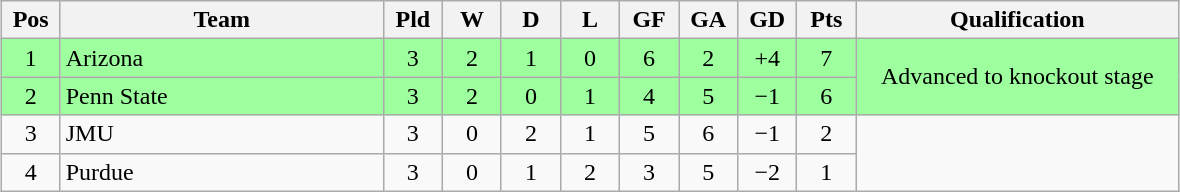<table class="wikitable" style="text-align:center; margin: 1em auto">
<tr>
<th style="width:2em">Pos</th>
<th style="width:13em">Team</th>
<th style="width:2em">Pld</th>
<th style="width:2em">W</th>
<th style="width:2em">D</th>
<th style="width:2em">L</th>
<th style="width:2em">GF</th>
<th style="width:2em">GA</th>
<th style="width:2em">GD</th>
<th style="width:2em">Pts</th>
<th style="width:13em">Qualification</th>
</tr>
<tr bgcolor="#9eff9e">
<td>1</td>
<td style="text-align:left">Arizona</td>
<td>3</td>
<td>2</td>
<td>1</td>
<td>0</td>
<td>6</td>
<td>2</td>
<td>+4</td>
<td>7</td>
<td rowspan="2">Advanced to knockout stage</td>
</tr>
<tr bgcolor="#9eff9e">
<td>2</td>
<td style="text-align:left">Penn State</td>
<td>3</td>
<td>2</td>
<td>0</td>
<td>1</td>
<td>4</td>
<td>5</td>
<td>−1</td>
<td>6</td>
</tr>
<tr>
<td>3</td>
<td style="text-align:left">JMU</td>
<td>3</td>
<td>0</td>
<td>2</td>
<td>1</td>
<td>5</td>
<td>6</td>
<td>−1</td>
<td>2</td>
<td rowspan="2"></td>
</tr>
<tr>
<td>4</td>
<td style="text-align:left">Purdue</td>
<td>3</td>
<td>0</td>
<td>1</td>
<td>2</td>
<td>3</td>
<td>5</td>
<td>−2</td>
<td>1</td>
</tr>
</table>
